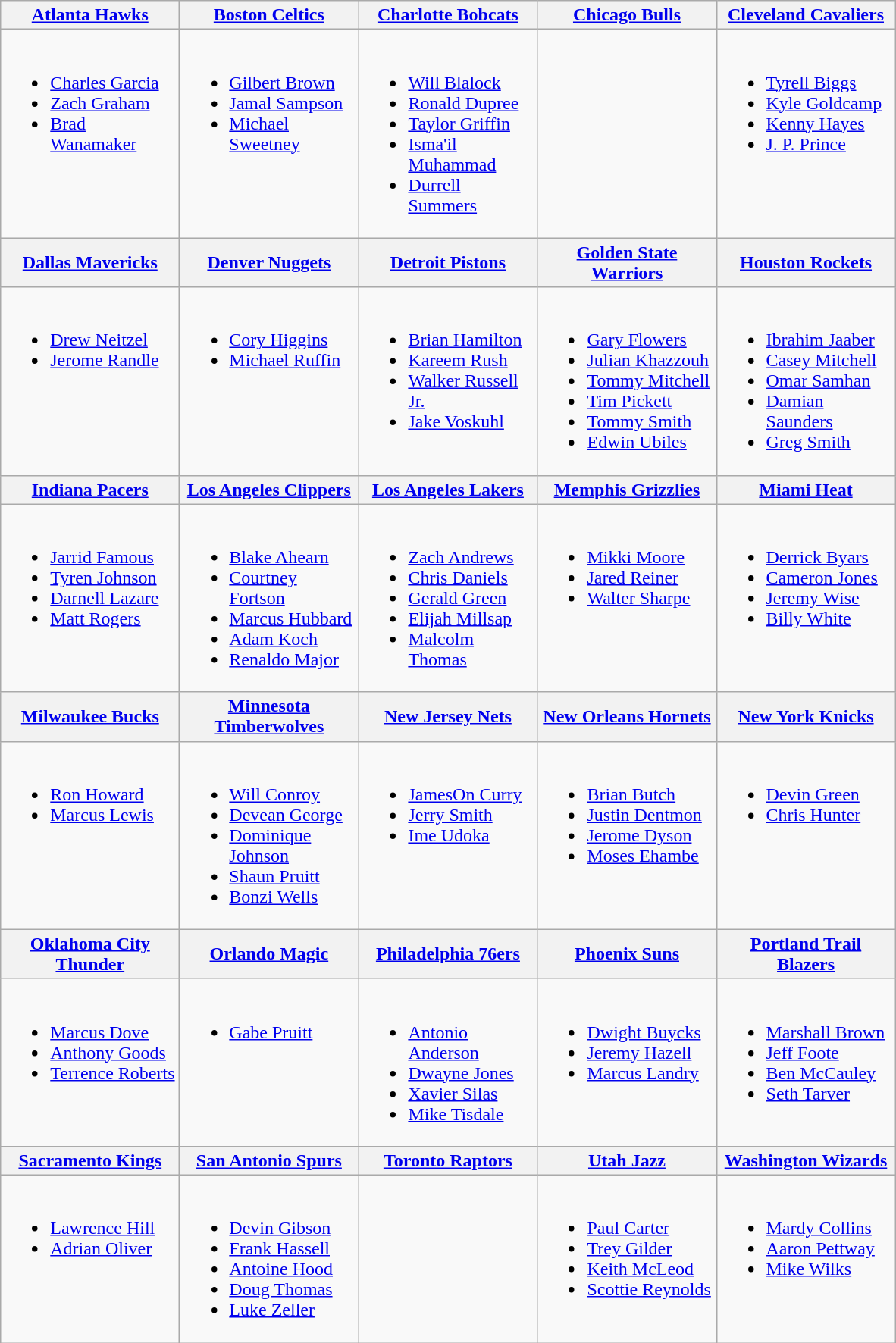<table class="wikitable">
<tr>
<th style="width:150px"><a href='#'>Atlanta Hawks</a></th>
<th style="width:150px"><a href='#'>Boston Celtics</a></th>
<th style="width:150px"><a href='#'>Charlotte Bobcats</a></th>
<th style="width:150px"><a href='#'>Chicago Bulls</a></th>
<th style="width:150px"><a href='#'>Cleveland Cavaliers</a></th>
</tr>
<tr>
<td valign=top><br><ul><li><a href='#'>Charles Garcia</a></li><li><a href='#'>Zach Graham</a></li><li><a href='#'>Brad Wanamaker</a></li></ul></td>
<td valign=top><br><ul><li><a href='#'>Gilbert Brown</a></li><li><a href='#'>Jamal Sampson</a></li><li><a href='#'>Michael Sweetney</a></li></ul></td>
<td valign=top><br><ul><li><a href='#'>Will Blalock</a></li><li><a href='#'>Ronald Dupree</a></li><li><a href='#'>Taylor Griffin</a></li><li><a href='#'>Isma'il Muhammad</a></li><li><a href='#'>Durrell Summers</a></li></ul></td>
<td valign=top></td>
<td valign=top><br><ul><li><a href='#'>Tyrell Biggs</a></li><li><a href='#'>Kyle Goldcamp</a></li><li><a href='#'>Kenny Hayes</a></li><li><a href='#'>J. P. Prince</a></li></ul></td>
</tr>
<tr>
<th style="width:150px"><a href='#'>Dallas Mavericks</a></th>
<th style="width:150px"><a href='#'>Denver Nuggets</a></th>
<th style="width:150px"><a href='#'>Detroit Pistons</a></th>
<th style="width:150px"><a href='#'>Golden State Warriors</a></th>
<th style="width:150px"><a href='#'>Houston Rockets</a></th>
</tr>
<tr>
<td valign=top><br><ul><li><a href='#'>Drew Neitzel</a></li><li><a href='#'>Jerome Randle</a></li></ul></td>
<td valign=top><br><ul><li><a href='#'>Cory Higgins</a></li><li><a href='#'>Michael Ruffin</a></li></ul></td>
<td valign=top><br><ul><li><a href='#'>Brian Hamilton</a></li><li><a href='#'>Kareem Rush</a></li><li><a href='#'>Walker Russell Jr.</a></li><li><a href='#'>Jake Voskuhl</a></li></ul></td>
<td valign=top><br><ul><li><a href='#'>Gary Flowers</a></li><li><a href='#'>Julian Khazzouh</a></li><li><a href='#'>Tommy Mitchell</a></li><li><a href='#'>Tim Pickett</a></li><li><a href='#'>Tommy Smith</a></li><li><a href='#'>Edwin Ubiles</a></li></ul></td>
<td valign=top><br><ul><li><a href='#'>Ibrahim Jaaber</a></li><li><a href='#'>Casey Mitchell</a></li><li><a href='#'>Omar Samhan</a></li><li><a href='#'>Damian Saunders</a></li><li><a href='#'>Greg Smith</a></li></ul></td>
</tr>
<tr>
<th style="width:150px"><a href='#'>Indiana Pacers</a></th>
<th style="width:150px"><a href='#'>Los Angeles Clippers</a></th>
<th style="width:150px"><a href='#'>Los Angeles Lakers</a></th>
<th style="width:150px"><a href='#'>Memphis Grizzlies</a></th>
<th style="width:150px"><a href='#'>Miami Heat</a></th>
</tr>
<tr>
<td valign=top><br><ul><li><a href='#'>Jarrid Famous</a></li><li><a href='#'>Tyren Johnson</a></li><li><a href='#'>Darnell Lazare</a></li><li><a href='#'>Matt Rogers</a></li></ul></td>
<td valign=top><br><ul><li><a href='#'>Blake Ahearn</a></li><li><a href='#'>Courtney Fortson</a></li><li><a href='#'>Marcus Hubbard</a></li><li><a href='#'>Adam Koch</a></li><li><a href='#'>Renaldo Major</a></li></ul></td>
<td valign=top><br><ul><li><a href='#'>Zach Andrews</a></li><li><a href='#'>Chris Daniels</a></li><li><a href='#'>Gerald Green</a></li><li><a href='#'>Elijah Millsap</a></li><li><a href='#'>Malcolm Thomas</a></li></ul></td>
<td valign=top><br><ul><li><a href='#'>Mikki Moore</a></li><li><a href='#'>Jared Reiner</a></li><li><a href='#'>Walter Sharpe</a></li></ul></td>
<td valign=top><br><ul><li><a href='#'>Derrick Byars</a></li><li><a href='#'>Cameron Jones</a></li><li><a href='#'>Jeremy Wise</a></li><li><a href='#'>Billy White</a></li></ul></td>
</tr>
<tr>
<th style="width:150px"><a href='#'>Milwaukee Bucks</a></th>
<th style="width:150px"><a href='#'>Minnesota Timberwolves</a></th>
<th style="width:150px"><a href='#'>New Jersey Nets</a></th>
<th style="width:150px"><a href='#'>New Orleans Hornets</a></th>
<th style="width:120px"><a href='#'>New York Knicks</a></th>
</tr>
<tr>
<td valign=top><br><ul><li><a href='#'>Ron Howard</a></li><li><a href='#'>Marcus Lewis</a></li></ul></td>
<td valign=top><br><ul><li><a href='#'>Will Conroy</a></li><li><a href='#'>Devean George</a></li><li><a href='#'>Dominique Johnson</a></li><li><a href='#'>Shaun Pruitt</a></li><li><a href='#'>Bonzi Wells</a></li></ul></td>
<td valign=top><br><ul><li><a href='#'>JamesOn Curry</a></li><li><a href='#'>Jerry Smith</a></li><li><a href='#'>Ime Udoka</a></li></ul></td>
<td valign=top><br><ul><li><a href='#'>Brian Butch</a></li><li><a href='#'>Justin Dentmon</a></li><li><a href='#'>Jerome Dyson</a></li><li><a href='#'>Moses Ehambe</a></li></ul></td>
<td valign=top><br><ul><li><a href='#'>Devin Green</a></li><li><a href='#'>Chris Hunter</a></li></ul></td>
</tr>
<tr>
<th style="width:150px"><a href='#'>Oklahoma City Thunder</a></th>
<th style="width:150px"><a href='#'>Orlando Magic</a></th>
<th style="width:150px"><a href='#'>Philadelphia 76ers</a></th>
<th style="width:150px"><a href='#'>Phoenix Suns</a></th>
<th style="width:150px"><a href='#'>Portland Trail Blazers</a></th>
</tr>
<tr>
<td valign=top><br><ul><li><a href='#'>Marcus Dove</a></li><li><a href='#'>Anthony Goods</a></li><li><a href='#'>Terrence Roberts</a></li></ul></td>
<td valign=top><br><ul><li><a href='#'>Gabe Pruitt</a></li></ul></td>
<td valign=top><br><ul><li><a href='#'>Antonio Anderson</a></li><li><a href='#'>Dwayne Jones</a></li><li><a href='#'>Xavier Silas</a></li><li><a href='#'>Mike Tisdale</a></li></ul></td>
<td valign=top><br><ul><li><a href='#'>Dwight Buycks</a></li><li><a href='#'>Jeremy Hazell</a></li><li><a href='#'>Marcus Landry</a></li></ul></td>
<td valign=top><br><ul><li><a href='#'>Marshall Brown</a></li><li><a href='#'>Jeff Foote</a></li><li><a href='#'>Ben McCauley</a></li><li><a href='#'>Seth Tarver</a></li></ul></td>
</tr>
<tr>
<th style="width:150px"><a href='#'>Sacramento Kings</a></th>
<th style="width:150px"><a href='#'>San Antonio Spurs</a></th>
<th style="width:150px"><a href='#'>Toronto Raptors</a></th>
<th style="width:150px"><a href='#'>Utah Jazz</a></th>
<th style="width:150px"><a href='#'>Washington Wizards</a></th>
</tr>
<tr>
<td valign=top><br><ul><li><a href='#'>Lawrence Hill</a></li><li><a href='#'>Adrian Oliver</a></li></ul></td>
<td valign=top><br><ul><li><a href='#'>Devin Gibson</a></li><li><a href='#'>Frank Hassell</a></li><li><a href='#'>Antoine Hood</a></li><li><a href='#'>Doug Thomas</a></li><li><a href='#'>Luke Zeller</a></li></ul></td>
<td valign=top></td>
<td valign=top><br><ul><li><a href='#'>Paul Carter</a></li><li><a href='#'>Trey Gilder</a></li><li><a href='#'>Keith McLeod</a></li><li><a href='#'>Scottie Reynolds</a></li></ul></td>
<td valign=top><br><ul><li><a href='#'>Mardy Collins</a></li><li><a href='#'>Aaron Pettway</a></li><li><a href='#'>Mike Wilks</a></li></ul></td>
</tr>
</table>
